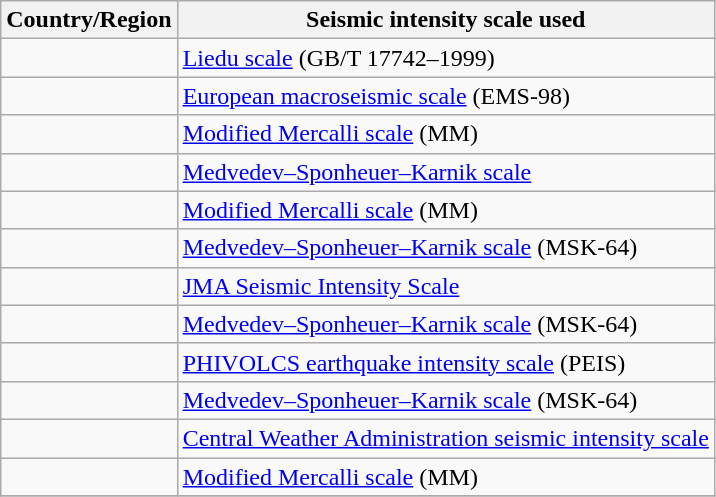<table class="wikitable sortable" style="clear: right;">
<tr>
<th>Country/Region</th>
<th>Seismic intensity scale used</th>
</tr>
<tr>
<td></td>
<td><a href='#'>Liedu scale</a> (GB/T 17742–1999)</td>
</tr>
<tr>
<td></td>
<td><a href='#'>European macroseismic scale</a> (EMS-98)</td>
</tr>
<tr>
<td></td>
<td><a href='#'>Modified Mercalli scale</a> (MM)</td>
</tr>
<tr>
<td></td>
<td><a href='#'>Medvedev–Sponheuer–Karnik scale</a></td>
</tr>
<tr>
<td></td>
<td><a href='#'>Modified Mercalli scale</a> (MM)</td>
</tr>
<tr>
<td></td>
<td><a href='#'>Medvedev–Sponheuer–Karnik scale</a> (MSK-64)</td>
</tr>
<tr>
<td></td>
<td><a href='#'>JMA Seismic Intensity Scale</a></td>
</tr>
<tr>
<td></td>
<td><a href='#'>Medvedev–Sponheuer–Karnik scale</a> (MSK-64)</td>
</tr>
<tr>
<td></td>
<td><a href='#'>PHIVOLCS earthquake intensity scale</a> (PEIS)</td>
</tr>
<tr>
<td></td>
<td><a href='#'>Medvedev–Sponheuer–Karnik scale</a> (MSK-64)</td>
</tr>
<tr>
<td></td>
<td><a href='#'>Central Weather Administration seismic intensity scale</a></td>
</tr>
<tr>
<td></td>
<td><a href='#'>Modified Mercalli scale</a> (MM)</td>
</tr>
<tr>
</tr>
</table>
